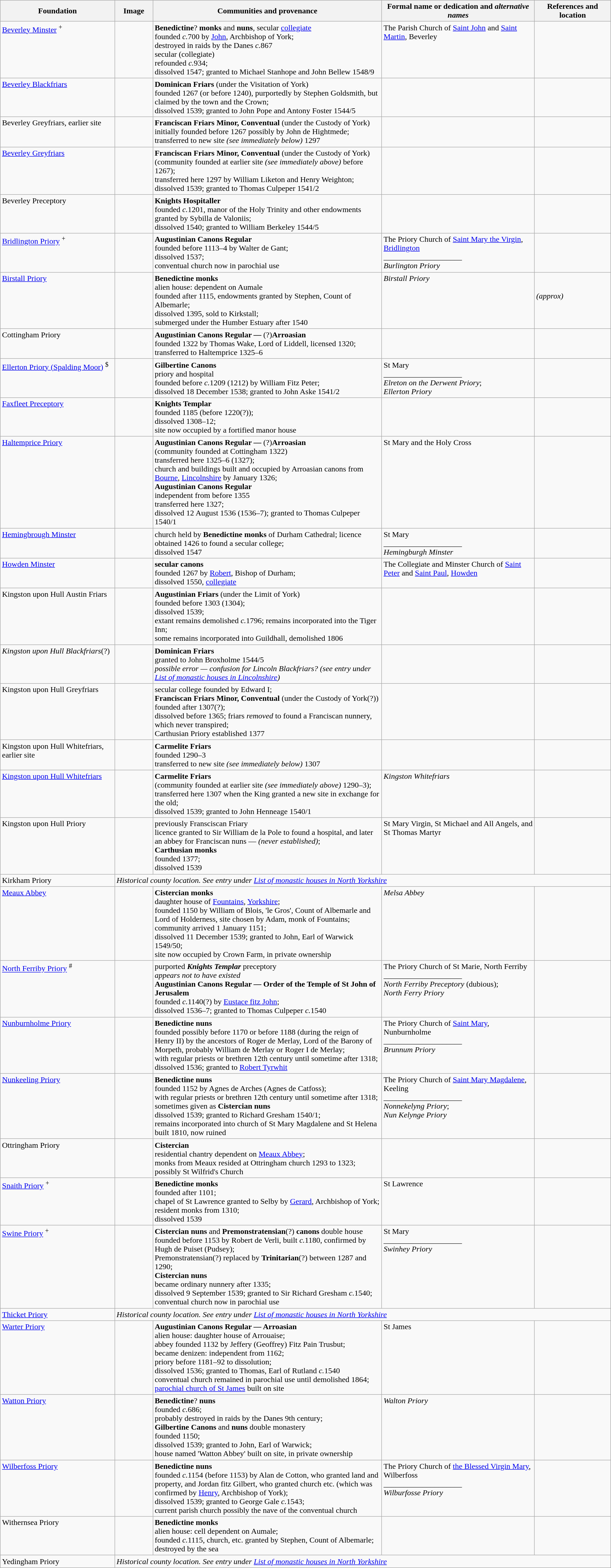<table class="wikitable">
<tr>
<th style="width:15%;">Foundation</th>
<th style="width:5%;">Image</th>
<th style="width:30%;">Communities and provenance</th>
<th style="width:20%;">Formal name or dedication and <em>alternative names</em><br><noinclude></th>
<th style="width:10%;">References and location</noinclude></th>
</tr>
<tr valign=top>
<td><a href='#'>Beverley Minster</a> <sup>+</sup></td>
<td></td>
<td><strong>Benedictine</strong>? <strong>monks</strong> and <strong>nuns</strong>, secular <a href='#'>collegiate</a><br>founded <em>c.</em>700 by <a href='#'>John</a>, Archbishop of York;<br>destroyed in raids by the Danes <em>c.</em>867<br>secular (collegiate)<br>refounded <em>c.</em>934;<br>dissolved 1547; granted to Michael Stanhope and John Bellew 1548/9</td>
<td>The Parish Church of <a href='#'>Saint John</a> and <a href='#'>Saint Martin</a>, Beverley<br><noinclude></td>
<td><br><br></noinclude></td>
</tr>
<tr valign=top>
<td><a href='#'>Beverley Blackfriars</a></td>
<td></td>
<td><strong>Dominican Friars</strong> (under the Visitation of York)<br>founded 1267 (or before 1240), purportedly by Stephen Goldsmith, but claimed by the town and the Crown;<br>dissolved 1539; granted to John Pope and Antony Foster 1544/5</td>
<td><br><noinclude></td>
<td><br><br></noinclude></td>
</tr>
<tr valign=top>
<td>Beverley Greyfriars, earlier site</td>
<td></td>
<td><strong>Franciscan Friars Minor, Conventual</strong> (under the Custody of York)<br>initially founded before 1267 possibly by John de Hightmede;<br>transferred to new site <em>(see immediately below)</em> 1297</td>
<td><br><noinclude></td>
<td></noinclude></td>
</tr>
<tr valign=top>
<td><a href='#'>Beverley Greyfriars</a></td>
<td></td>
<td><strong>Franciscan Friars Minor, Conventual</strong> (under the Custody of York)<br>(community founded at earlier site <em>(see immediately above)</em> before 1267);<br>transferred here 1297 by William Liketon and Henry Weighton;<br>dissolved 1539; granted to Thomas Culpeper 1541/2</td>
<td><br><noinclude></td>
<td><br><br></noinclude></td>
</tr>
<tr valign=top>
<td>Beverley Preceptory</td>
<td></td>
<td><strong>Knights Hospitaller</strong><br>founded <em>c.</em>1201, manor of the Holy Trinity and other endowments granted by Sybilla de Valoniis;<br>dissolved 1540; granted to William Berkeley 1544/5</td>
<td><br><noinclude></td>
<td><br><br></noinclude></td>
</tr>
<tr valign=top>
<td><a href='#'>Bridlington Priory</a> <sup>+</sup></td>
<td></td>
<td><strong>Augustinian Canons Regular</strong><br>founded before 1113–4 by Walter de Gant;<br>dissolved 1537;<br>conventual church now in parochial use</td>
<td>The Priory Church of <a href='#'>Saint Mary the Virgin</a>, <a href='#'>Bridlington</a><br>____________________<br><em>Burlington Priory</em><br><noinclude></td>
<td><br><br></noinclude></td>
</tr>
<tr valign=top>
<td><a href='#'>Birstall Priory</a></td>
<td></td>
<td><strong>Benedictine monks</strong><br><span>alien house</span>: dependent on Aumale<br>founded after 1115, endowments granted by Stephen, Count of Albemarle;<br>dissolved 1395, sold to Kirkstall;<br>submerged under the Humber Estuary after 1540</td>
<td><em>Birstall Priory</em><br><noinclude></td>
<td><br><br> <em>(approx)</em></noinclude></td>
</tr>
<tr valign=top>
<td>Cottingham Priory</td>
<td></td>
<td><strong>Augustinian Canons Regular — </strong>(?)<strong>Arroasian</strong><br>founded 1322 by Thomas Wake, Lord of Liddell, licensed 1320;<br>transferred to Haltemprice 1325–6</td>
<td><br><noinclude></td>
<td><br><br></noinclude></td>
</tr>
<tr valign=top>
<td><a href='#'>Ellerton Priory (Spalding Moor)</a> <sup>$</sup></td>
<td></td>
<td><strong>Gilbertine Canons</strong><br>priory and hospital<br>founded before <em>c.</em>1209 (1212) by William Fitz Peter;<br>dissolved 18 December 1538; granted to John Aske 1541/2</td>
<td>St Mary<br>____________________<br><em>Elreton on the Derwent Priory</em>;<br><em>Ellerton Priory</em><br><noinclude></td>
<td><br><br></noinclude></td>
</tr>
<tr valign=top>
<td><a href='#'>Faxfleet Preceptory</a></td>
<td></td>
<td><strong>Knights Templar</strong><br>founded 1185 (before 1220(?));<br>dissolved 1308–12;<br>site now occupied by a fortified manor house</td>
<td><br><noinclude></td>
<td><br><br></noinclude></td>
</tr>
<tr valign=top>
<td><a href='#'>Haltemprice Priory</a></td>
<td></td>
<td><strong>Augustinian Canons Regular — </strong>(?)<strong>Arroasian</strong><br>(community founded at Cottingham 1322)<br>transferred here 1325–6 (1327);<br>church and buildings built and occupied by Arroasian canons from <a href='#'>Bourne</a>, <a href='#'>Lincolnshire</a> by January 1326;<br><strong>Augustinian Canons Regular</strong><br>independent from before 1355<br>transferred here 1327;<br>dissolved 12 August 1536 (1536–7); granted to Thomas Culpeper 1540/1</td>
<td>St Mary and the Holy Cross<br><noinclude></td>
<td><br><br></noinclude></td>
</tr>
<tr valign=top>
<td><a href='#'>Hemingbrough Minster</a></td>
<td></td>
<td>church held by <strong>Benedictine monks</strong> of Durham Cathedral; licence obtained 1426 to found a secular college;<br>dissolved 1547</td>
<td>St Mary<br>____________________<br><em>Hemingburgh Minster</em><br><noinclude></td>
<td><br></noinclude></td>
</tr>
<tr valign=top>
<td><a href='#'>Howden Minster</a></td>
<td></td>
<td><strong>secular canons</strong><br>founded 1267 by <a href='#'>Robert</a>, Bishop of Durham;<br>dissolved 1550, <a href='#'>collegiate</a></td>
<td>The Collegiate and Minster Church of <a href='#'>Saint Peter</a> and <a href='#'>Saint Paul</a>, <a href='#'>Howden</a><br><noinclude></td>
<td><br><br></noinclude></td>
</tr>
<tr valign=top>
<td>Kingston upon Hull Austin Friars</td>
<td></td>
<td><strong>Augustinian Friars</strong> (under the Limit of York)<br>founded before 1303 (1304);<br>dissolved 1539;<br>extant remains demolished <em>c.</em>1796; remains incorporated into the Tiger Inn;<br>some remains incorporated into Guildhall, demolished 1806</td>
<td><br><noinclude></td>
<td><br><br></noinclude></td>
</tr>
<tr valign=top>
<td><em>Kingston upon Hull Blackfriars</em>(?)</td>
<td></td>
<td><strong>Dominican Friars</strong><br>granted to John Broxholme 1544/5<br><em>possible error — confusion for Lincoln Blackfriars? (see entry under <a href='#'><noinclude>List of monastic houses in</noinclude> Lincolnshire</a>)</em></td>
<td><br><noinclude></td>
<td></noinclude></td>
</tr>
<tr valign=top>
<td>Kingston upon Hull Greyfriars</td>
<td></td>
<td>secular college founded by Edward I;<br><strong>Franciscan Friars Minor, Conventual</strong> (under the Custody of York(?))<br>founded after 1307(?);<br>dissolved before 1365; friars <em>removed</em> to found a Franciscan nunnery, which never transpired;<br>Carthusian Priory established 1377</td>
<td><br><noinclude></td>
<td><br><br></noinclude></td>
</tr>
<tr valign=top>
<td>Kingston upon Hull Whitefriars, earlier site</td>
<td></td>
<td><strong>Carmelite Friars</strong><br>founded 1290–3<br>transferred to new site <em>(see immediately below)</em> 1307</td>
<td><br><noinclude></td>
<td></noinclude></td>
</tr>
<tr valign=top>
<td><a href='#'>Kingston upon Hull Whitefriars</a></td>
<td></td>
<td><strong>Carmelite Friars</strong><br>(community founded at earlier site <em>(see immediately above)</em> 1290–3);<br>transferred here 1307 when the King granted a new site in exchange for the old;<br>dissolved 1539; granted to John Henneage 1540/1</td>
<td><em>Kingston Whitefriars</em><br><noinclude></td>
<td><br><br></noinclude></td>
</tr>
<tr valign=top>
<td>Kingston upon Hull Priory</td>
<td></td>
<td>previously Fransciscan Friary<br>licence granted to Sir William de la Pole to found a hospital, and later an abbey for Franciscan nuns — <em>(never established)</em>;<br><strong>Carthusian monks</strong><br>founded 1377;<br>dissolved 1539</td>
<td>St Mary Virgin, St Michael and All Angels, and St Thomas Martyr<br><noinclude></td>
<td><br><br></noinclude></td>
</tr>
<tr valign=top>
<td>Kirkham Priory</td>
<td colspan=4><em>Historical county location. See entry under <a href='#'><noinclude>List of monastic houses in </noinclude>North Yorkshire</a></em></td>
</tr>
<tr valign=top>
<td><a href='#'>Meaux Abbey</a></td>
<td></td>
<td><strong>Cistercian monks</strong><br>daughter house of <a href='#'>Fountains</a>, <a href='#'>Yorkshire</a>;<br>founded 1150 by William of Blois, 'le Gros', Count of Albemarle and Lord of Holderness, site chosen by Adam, monk of Fountains;<br>community arrived 1 January 1151;<br>dissolved 11 December 1539; granted to John, Earl of Warwick 1549/50;<br>site now occupied by Crown Farm, in private ownership</td>
<td><em>Melsa Abbey</em><br><noinclude></td>
<td><br><br></noinclude></td>
</tr>
<tr valign=top>
<td><a href='#'>North Ferriby Priory</a> <sup>#</sup></td>
<td></td>
<td>purported <strong><em>Knights Templar</em></strong> preceptory<br><em>appears not to have existed</em><noinclude></noinclude><br><strong>Augustinian Canons Regular — Order of the Temple of St John of Jerusalem</strong><br>founded <em>c.</em>1140(?) by <a href='#'>Eustace fitz John</a>;<br>dissolved 1536–7; granted to Thomas Culpeper <em>c.</em>1540</td>
<td>The Priory Church of St Marie, North Ferriby<br>____________________<br><em>North Ferriby Preceptory</em> (dubious);<br><em>North Ferry Priory</em><br><noinclude></td>
<td><br><br></noinclude></td>
</tr>
<tr valign=top>
<td><a href='#'>Nunburnholme Priory</a></td>
<td></td>
<td><strong>Benedictine nuns</strong><br>founded possibly before 1170 or before 1188 (during the reign of Henry II) by the ancestors of Roger de Merlay, Lord of the Barony of Morpeth, probably William de Merlay or Roger I de Merlay;<br>with regular priests or brethren 12th century until sometime after 1318;<br>dissolved 1536; granted to <a href='#'>Robert Tyrwhit</a></td>
<td>The Priory Church of <a href='#'>Saint Mary</a>, Nunburnholme<br>____________________<br><em>Brunnum Priory</em><br><noinclude></td>
<td><br><br></noinclude></td>
</tr>
<tr valign=top>
<td><a href='#'>Nunkeeling Priory</a></td>
<td></td>
<td><strong>Benedictine nuns</strong><br>founded 1152 by Agnes de Arches (Agnes de Catfoss);<br>with regular priests or brethren 12th century until sometime after 1318;<br>sometimes given as <strong>Cistercian nuns</strong><br>dissolved 1539; granted to Richard Gresham 1540/1;<br>remains incorporated into church of St Mary Magdalene and St Helena built 1810, now ruined</td>
<td>The Priory Church of <a href='#'>Saint Mary Magdalene</a>, Keeling<br>____________________<br><em>Nonnekelyng Priory</em>;<br><em>Nun Kelynge Priory</em><br><noinclude></td>
<td><br><br></noinclude></td>
</tr>
<tr valign=top>
<td>Ottringham Priory</td>
<td></td>
<td><strong>Cistercian</strong><br>residential chantry dependent on <a href='#'>Meaux Abbey</a>;<br>monks from Meaux resided at Ottringham church 1293 to 1323;<br>possibly St Wilfrid's Church</td>
<td><br><noinclude></td>
<td><br><br></noinclude></td>
</tr>
<tr valign=top>
<td><a href='#'>Snaith Priory</a> <sup>+</sup></td>
<td></td>
<td><strong>Benedictine monks</strong><br>founded after 1101;<br>chapel of St Lawrence granted to Selby by <a href='#'>Gerard</a>, Archbishop of York;<br>resident monks from 1310;<br>dissolved 1539</td>
<td>St Lawrence<br><noinclude></td>
<td><br><br></noinclude></td>
</tr>
<tr valign=top>
<td><a href='#'>Swine Priory</a> <sup>+</sup></td>
<td></td>
<td><strong>Cistercian nuns</strong> and <strong>Premonstratensian</strong>(?) <strong>canons</strong>  double house<br>founded before 1153 by Robert de Verli, built <em>c.</em>1180, confirmed by Hugh de Puiset (Pudsey);<br>Premonstratensian(?) replaced by <strong>Trinitarian</strong>(?) between 1287 and 1290;<br><strong>Cistercian nuns</strong><br>became ordinary nunnery after 1335;<br>dissolved 9 September 1539; granted to Sir Richard Gresham <em>c.</em>1540;<br>conventual church now in parochial use</td>
<td>St Mary<br>____________________<br><em>Swinhey Priory</em><br><noinclude></td>
<td><br><br></noinclude></td>
</tr>
<tr valign=top>
<td><a href='#'>Thicket Priory</a></td>
<td colspan=4><em>Historical county location. See entry under <a href='#'><noinclude>List of monastic houses in </noinclude>North Yorkshire</a></em></td>
</tr>
<tr valign=top>
<td><a href='#'>Warter Priory</a></td>
<td></td>
<td><strong>Augustinian Canons Regular — Arroasian</strong><br><span>alien house</span>: daughter house of Arrouaise;<br>abbey founded 1132 by Jeffery (Geoffrey) Fitz Pain Trusbut;<br>became <span>denizen</span>: independent from 1162;<br>priory before 1181–92 to dissolution;<br>dissolved 1536; granted to Thomas, Earl of Rutland <em>c.</em>1540<br>conventual church remained in parochial use until demolished 1864;<br><a href='#'>parochial church of St James</a> built on site</td>
<td>St James<br><noinclude></td>
<td><br><br></noinclude></td>
</tr>
<tr valign=top>
<td><a href='#'>Watton Priory</a></td>
<td></td>
<td><strong>Benedictine</strong>? <strong>nuns</strong><br>founded <em>c.</em>686;<br>probably destroyed in raids by the Danes 9th century;<br><strong>Gilbertine Canons</strong> and <strong>nuns</strong> double monastery<br>founded 1150;<br>dissolved 1539; granted to John, Earl of Warwick;<br>house named 'Watton Abbey' built on site, in private ownership</td>
<td><em>Walton Priory</em><br><noinclude></td>
<td><br><br></noinclude></td>
</tr>
<tr valign=top>
<td><a href='#'>Wilberfoss Priory</a></td>
<td></td>
<td><strong>Benedictine nuns</strong><br>founded <em>c.</em>1154 (before 1153) by Alan de Cotton, who granted land and property, and Jordan fitz Gilbert, who granted church etc. (which was confirmed by <a href='#'>Henry</a>, Archbishop of York);<br>dissolved 1539; granted to George Gale <em>c.</em>1543;<br>current parish church possibly the nave of the conventual church</td>
<td>The Priory Church of <a href='#'>the Blessed Virgin Mary</a>, Wilberfoss<br>____________________<br><em>Wilburfosse Priory</em><br><noinclude></td>
<td><br><br></noinclude></td>
</tr>
<tr valign=top>
<td>Withernsea Priory</td>
<td></td>
<td><strong>Benedictine monks</strong><br><span>alien house</span>: cell dependent on Aumale;<br>founded <em>c.</em>1115, church, etc. granted by Stephen, Count of Albemarle;<br>destroyed by the sea</td>
<td><br><noinclude></td>
<td><br><br></noinclude></td>
</tr>
<tr valign=top>
<td>Yedingham Priory</td>
<td colspan=4><em>Historical county location. See entry under <a href='#'><noinclude>List of monastic houses in </noinclude>North Yorkshire</a></em></td>
</tr>
</table>
